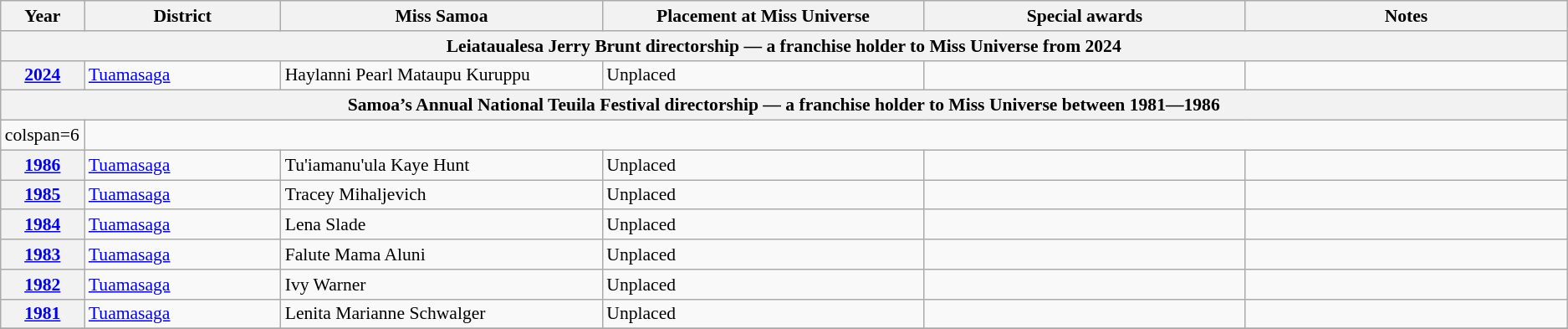<table class="wikitable " style="font-size: 90%;">
<tr>
<th width="60">Year</th>
<th width="150">District</th>
<th width="250">Miss Samoa</th>
<th width="250">Placement at Miss Universe</th>
<th width="250">Special awards</th>
<th width="250">Notes</th>
</tr>
<tr>
<th colspan="6">Leiataualesa Jerry Brunt directorship — a franchise holder to Miss Universe from 2024</th>
</tr>
<tr>
<th><a href='#'>2024</a></th>
<td><a href='#'>Tuamasaga</a></td>
<td>Haylanni Pearl Mataupu Kuruppu </td>
<td>Unplaced</td>
<td></td>
<td></td>
</tr>
<tr>
<th colspan="6">Samoa’s Annual National Teuila Festival directorship — a franchise holder to Miss Universe between 1981—1986</th>
</tr>
<tr>
<td>colspan=6 </td>
</tr>
<tr>
<th><a href='#'>1986</a></th>
<td><a href='#'>Tuamasaga</a></td>
<td>Tu'iamanu'ula Kaye Hunt</td>
<td>Unplaced</td>
<td></td>
<td></td>
</tr>
<tr>
<th><a href='#'>1985</a></th>
<td><a href='#'>Tuamasaga</a></td>
<td>Tracey Mihaljevich</td>
<td>Unplaced</td>
<td></td>
<td></td>
</tr>
<tr>
<th><a href='#'>1984</a></th>
<td><a href='#'>Tuamasaga</a></td>
<td>Lena Slade</td>
<td>Unplaced</td>
<td></td>
<td></td>
</tr>
<tr>
<th><a href='#'>1983</a></th>
<td><a href='#'>Tuamasaga</a></td>
<td>Falute Mama Aluni</td>
<td>Unplaced</td>
<td></td>
<td></td>
</tr>
<tr>
<th><a href='#'>1982</a></th>
<td><a href='#'>Tuamasaga</a></td>
<td>Ivy Warner</td>
<td>Unplaced</td>
<td></td>
<td></td>
</tr>
<tr>
<th><a href='#'>1981</a></th>
<td><a href='#'>Tuamasaga</a></td>
<td>Lenita Marianne Schwalger</td>
<td>Unplaced</td>
<td></td>
<td></td>
</tr>
<tr>
</tr>
</table>
